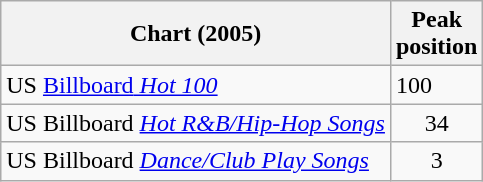<table class="wikitable">
<tr>
<th style="text-align:center;">Chart (2005)</th>
<th style="text-align:center;">Peak<br>position</th>
</tr>
<tr>
<td align="left">US <em><a href='#'></em>Billboard<em> Hot 100</a></em></td>
<td sle="text-align:center;">100</td>
</tr>
<tr>
<td align="left">US Billboard <em><a href='#'>Hot R&B/Hip-Hop Songs</a></em></td>
<td style="text-align:center;">34</td>
</tr>
<tr>
<td align="left">US Billboard <em><a href='#'>Dance/Club Play Songs</a></em></td>
<td style="text-align:center;">3</td>
</tr>
</table>
